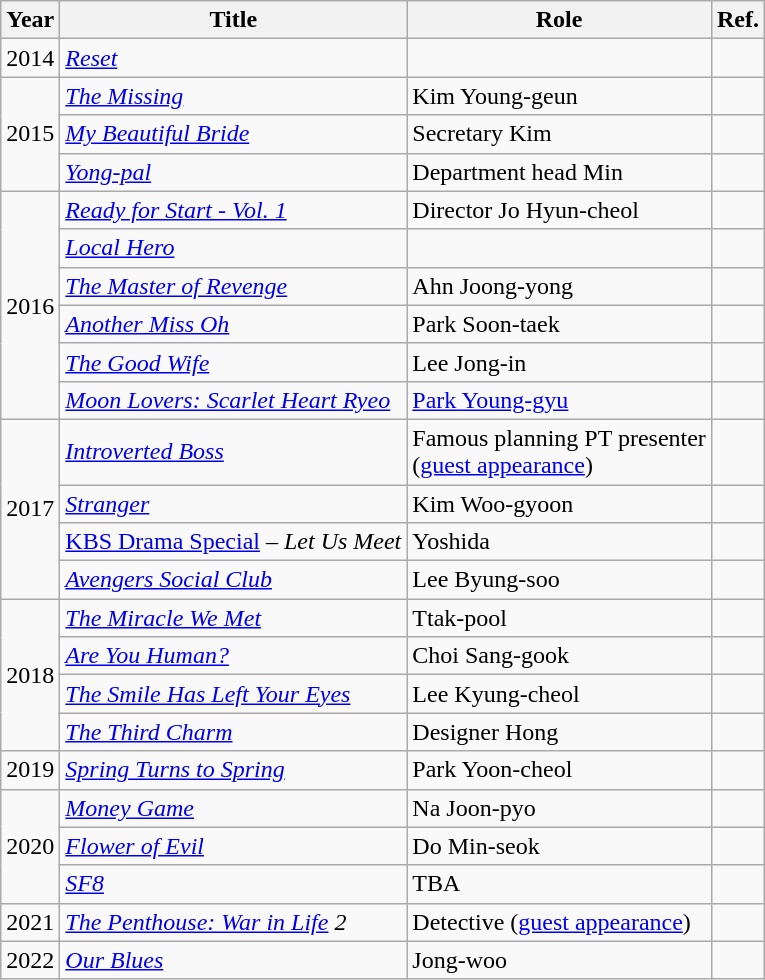<table class="wikitable sortable">
<tr>
<th>Year</th>
<th>Title</th>
<th>Role</th>
<th>Ref.</th>
</tr>
<tr>
<td>2014</td>
<td><em><a href='#'>Reset</a></em></td>
<td></td>
<td></td>
</tr>
<tr>
<td rowspan=3>2015</td>
<td><em><a href='#'>The Missing</a></em></td>
<td>Kim Young-geun</td>
<td></td>
</tr>
<tr>
<td><em><a href='#'>My Beautiful Bride</a></em></td>
<td>Secretary Kim</td>
<td></td>
</tr>
<tr>
<td><em><a href='#'>Yong-pal</a></em></td>
<td>Department head Min</td>
<td></td>
</tr>
<tr>
<td rowspan=6>2016</td>
<td><em><a href='#'>Ready for Start - Vol. 1</a></em></td>
<td>Director Jo Hyun-cheol</td>
<td></td>
</tr>
<tr>
<td><em><a href='#'>Local Hero</a></em></td>
<td></td>
<td></td>
</tr>
<tr>
<td><em><a href='#'>The Master of Revenge</a></em></td>
<td>Ahn Joong-yong</td>
<td></td>
</tr>
<tr>
<td><em><a href='#'>Another Miss Oh</a></em></td>
<td>Park Soon-taek</td>
<td></td>
</tr>
<tr>
<td><em><a href='#'>The Good Wife</a></em></td>
<td>Lee Jong-in</td>
<td></td>
</tr>
<tr>
<td><em><a href='#'>Moon Lovers: Scarlet Heart Ryeo</a></em></td>
<td><a href='#'>Park Young-gyu</a></td>
<td></td>
</tr>
<tr>
<td rowspan=4>2017</td>
<td><em><a href='#'>Introverted Boss</a></em></td>
<td>Famous planning PT presenter<br>(<a href='#'>guest appearance</a>)</td>
<td></td>
</tr>
<tr>
<td><em><a href='#'>Stranger</a></em></td>
<td>Kim Woo-gyoon</td>
<td></td>
</tr>
<tr>
<td><a href='#'>KBS Drama Special</a> – <em>Let Us Meet</em></td>
<td>Yoshida</td>
<td></td>
</tr>
<tr>
<td><em><a href='#'>Avengers Social Club</a></em></td>
<td>Lee Byung-soo</td>
<td></td>
</tr>
<tr>
<td rowspan=4>2018</td>
<td><em><a href='#'>The Miracle We Met</a></em></td>
<td>Ttak-pool</td>
<td></td>
</tr>
<tr>
<td><em><a href='#'>Are You Human?</a></em></td>
<td>Choi Sang-gook</td>
<td></td>
</tr>
<tr>
<td><em><a href='#'>The Smile Has Left Your Eyes</a></em></td>
<td>Lee Kyung-cheol</td>
<td></td>
</tr>
<tr>
<td><em><a href='#'>The Third Charm</a></em></td>
<td>Designer Hong</td>
<td></td>
</tr>
<tr>
<td>2019</td>
<td><em><a href='#'>Spring Turns to Spring</a></em></td>
<td>Park Yoon-cheol</td>
<td></td>
</tr>
<tr>
<td rowspan=3>2020</td>
<td><em><a href='#'>Money Game</a></em></td>
<td>Na Joon-pyo</td>
<td></td>
</tr>
<tr>
<td><em><a href='#'>Flower of Evil</a></em></td>
<td>Do Min-seok</td>
<td></td>
</tr>
<tr>
<td><em><a href='#'>SF8</a></em></td>
<td>TBA</td>
<td></td>
</tr>
<tr>
<td>2021</td>
<td><em><a href='#'>The Penthouse: War in Life</a> 2</em></td>
<td>Detective (<a href='#'>guest appearance</a>)</td>
<td></td>
</tr>
<tr>
<td>2022</td>
<td><em><a href='#'>Our Blues</a></em></td>
<td>Jong-woo</td>
<td></td>
</tr>
</table>
